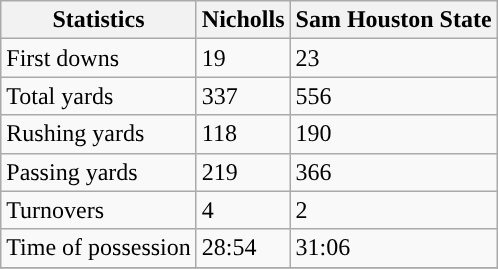<table class="wikitable">
<tr>
<th>Statistics</th>
<th>Nicholls</th>
<th>Sam Houston State</th>
</tr>
<tr>
<td>First downs</td>
<td>19</td>
<td>23</td>
</tr>
<tr>
<td>Total yards</td>
<td>337</td>
<td>556</td>
</tr>
<tr>
<td>Rushing yards</td>
<td>118</td>
<td>190</td>
</tr>
<tr>
<td>Passing yards</td>
<td>219</td>
<td>366</td>
</tr>
<tr>
<td>Turnovers</td>
<td>4</td>
<td>2</td>
</tr>
<tr>
<td>Time of possession</td>
<td>28:54</td>
<td>31:06</td>
</tr>
<tr>
</tr>
</table>
